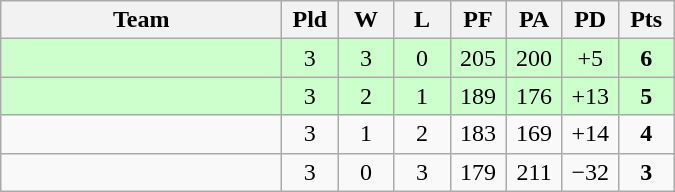<table class=wikitable style="text-align:center">
<tr>
<th width=180>Team</th>
<th width=30>Pld</th>
<th width=30>W</th>
<th width=30>L</th>
<th width=30>PF</th>
<th width=30>PA</th>
<th width=30>PD</th>
<th width=30>Pts</th>
</tr>
<tr align=center bgcolor="#ccffcc">
<td align=left></td>
<td>3</td>
<td>3</td>
<td>0</td>
<td>205</td>
<td>200</td>
<td>+5</td>
<td><strong>6</strong></td>
</tr>
<tr align=center bgcolor="#ccffcc">
<td align=left></td>
<td>3</td>
<td>2</td>
<td>1</td>
<td>189</td>
<td>176</td>
<td>+13</td>
<td><strong>5</strong></td>
</tr>
<tr align=center>
<td align=left></td>
<td>3</td>
<td>1</td>
<td>2</td>
<td>183</td>
<td>169</td>
<td>+14</td>
<td><strong>4</strong></td>
</tr>
<tr align=center>
<td align=left></td>
<td>3</td>
<td>0</td>
<td>3</td>
<td>179</td>
<td>211</td>
<td>−32</td>
<td><strong>3</strong></td>
</tr>
</table>
